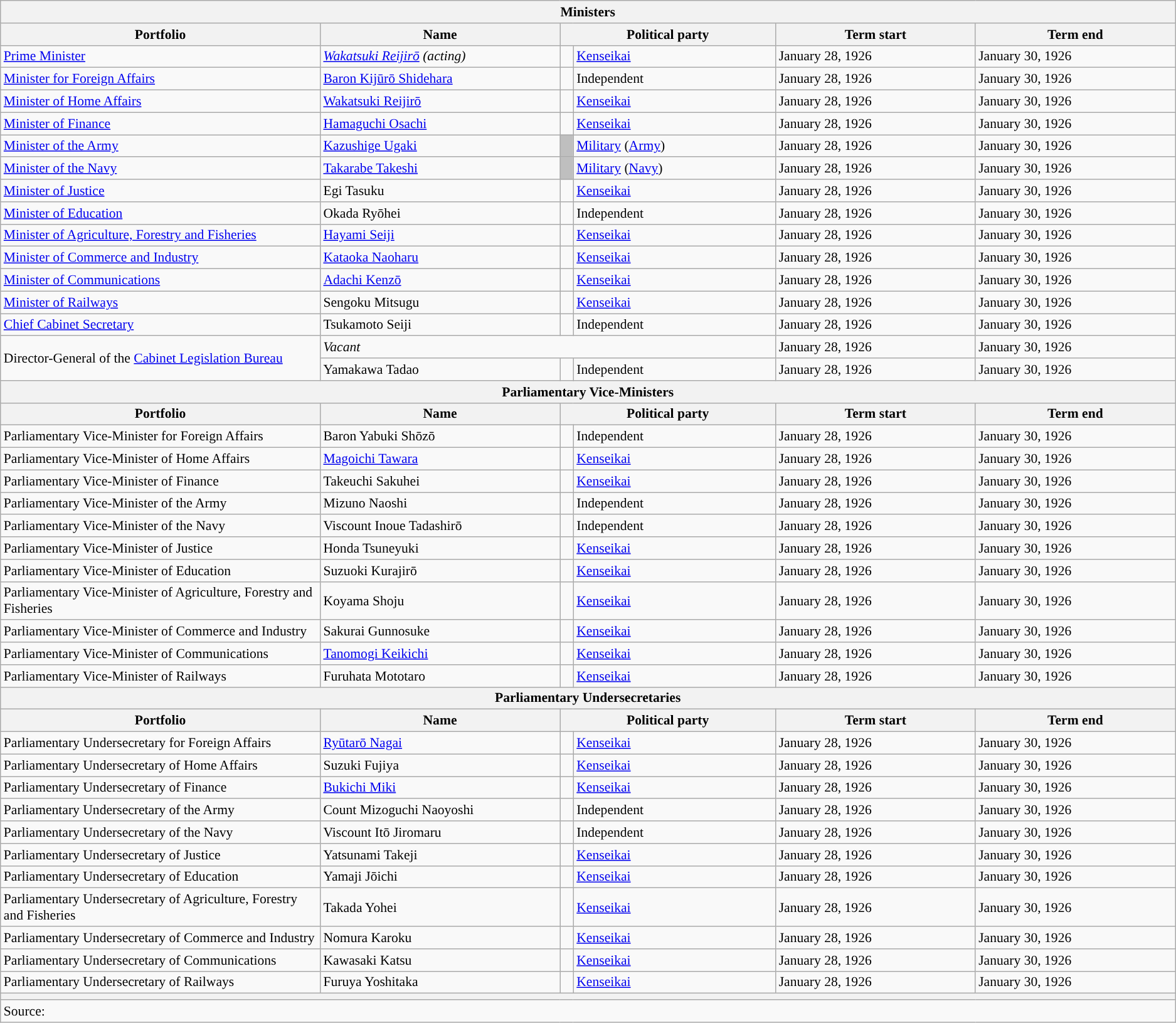<table class="wikitable unsortable" style="font-size: 90%;">
<tr>
<th colspan="6">Ministers</th>
</tr>
<tr>
<th scope="col" width="20%">Portfolio</th>
<th scope="col" width="15%">Name</th>
<th colspan="2" scope="col" width="13.5%">Political party</th>
<th scope="col" width="12.5%">Term start</th>
<th scope="col" width="12.5%">Term end</th>
</tr>
<tr>
<td style="text-align: left;"><a href='#'>Prime Minister</a></td>
<td><em><a href='#'>Wakatsuki Reijirō</a> (acting)</em></td>
<td style="color:inherit;background:"></td>
<td><a href='#'>Kenseikai</a></td>
<td>January 28, 1926</td>
<td>January 30, 1926</td>
</tr>
<tr>
<td><a href='#'>Minister for Foreign Affairs</a></td>
<td><a href='#'>Baron Kijūrō Shidehara</a></td>
<td style="color:inherit;background:"></td>
<td>Independent</td>
<td>January 28, 1926</td>
<td>January 30, 1926</td>
</tr>
<tr>
<td><a href='#'>Minister of Home Affairs</a></td>
<td><a href='#'>Wakatsuki Reijirō</a></td>
<td style="color:inherit;background:"></td>
<td><a href='#'>Kenseikai</a></td>
<td>January 28, 1926</td>
<td>January 30, 1926</td>
</tr>
<tr>
<td><a href='#'>Minister of Finance</a></td>
<td><a href='#'>Hamaguchi Osachi</a></td>
<td style="color:inherit;background:"></td>
<td><a href='#'>Kenseikai</a></td>
<td>January 28, 1926</td>
<td>January 30, 1926</td>
</tr>
<tr>
<td><a href='#'>Minister of the Army</a></td>
<td><a href='#'>Kazushige Ugaki</a></td>
<td style="color:inherit;background:#bfbfbf"></td>
<td><a href='#'>Military</a> (<a href='#'>Army</a>)</td>
<td>January 28, 1926</td>
<td>January 30, 1926</td>
</tr>
<tr>
<td><a href='#'>Minister of the Navy</a></td>
<td><a href='#'>Takarabe Takeshi</a></td>
<td style="color:inherit;background:#bfbfbf"></td>
<td><a href='#'>Military</a> (<a href='#'>Navy</a>)</td>
<td>January 28, 1926</td>
<td>January 30, 1926</td>
</tr>
<tr>
<td><a href='#'>Minister of Justice</a></td>
<td>Egi Tasuku</td>
<td style="color:inherit;background:"></td>
<td><a href='#'>Kenseikai</a></td>
<td>January 28, 1926</td>
<td>January 30, 1926</td>
</tr>
<tr>
<td><a href='#'>Minister of Education</a></td>
<td>Okada Ryōhei</td>
<td style="color:inherit;background:"></td>
<td>Independent</td>
<td>January 28, 1926</td>
<td>January 30, 1926</td>
</tr>
<tr>
<td><a href='#'>Minister of Agriculture, Forestry and Fisheries</a></td>
<td><a href='#'>Hayami Seiji</a></td>
<td style="color:inherit;background:"></td>
<td><a href='#'>Kenseikai</a></td>
<td>January 28, 1926</td>
<td>January 30, 1926</td>
</tr>
<tr>
<td><a href='#'>Minister of Commerce and Industry</a></td>
<td><a href='#'>Kataoka Naoharu</a></td>
<td style="color:inherit;background:"></td>
<td><a href='#'>Kenseikai</a></td>
<td>January 28, 1926</td>
<td>January 30, 1926</td>
</tr>
<tr>
<td><a href='#'>Minister of Communications</a></td>
<td><a href='#'>Adachi Kenzō</a></td>
<td style="color:inherit;background:"></td>
<td><a href='#'>Kenseikai</a></td>
<td>January 28, 1926</td>
<td>January 30, 1926</td>
</tr>
<tr>
<td><a href='#'>Minister of Railways</a></td>
<td>Sengoku Mitsugu</td>
<td style="color:inherit;background:"></td>
<td><a href='#'>Kenseikai</a></td>
<td>January 28, 1926</td>
<td>January 30, 1926</td>
</tr>
<tr>
<td><a href='#'>Chief Cabinet Secretary</a></td>
<td>Tsukamoto Seiji</td>
<td style="color:inherit;background:"></td>
<td>Independent</td>
<td>January 28, 1926</td>
<td>January 30, 1926</td>
</tr>
<tr>
<td rowspan="2">Director-General of the <a href='#'>Cabinet Legislation Bureau</a></td>
<td colspan="3"><em>Vacant</em></td>
<td>January 28, 1926</td>
<td>January 30, 1926</td>
</tr>
<tr>
<td>Yamakawa Tadao</td>
<td style="color:inherit;background:"></td>
<td>Independent</td>
<td>January 28, 1926</td>
<td>January 30, 1926</td>
</tr>
<tr>
<th colspan="6">Parliamentary Vice-Ministers</th>
</tr>
<tr>
<th>Portfolio</th>
<th>Name</th>
<th colspan="2">Political party</th>
<th>Term start</th>
<th>Term end</th>
</tr>
<tr>
<td>Parliamentary Vice-Minister for Foreign Affairs</td>
<td>Baron Yabuki Shōzō</td>
<td style="color:inherit;background:"></td>
<td>Independent</td>
<td>January 28, 1926</td>
<td>January 30, 1926</td>
</tr>
<tr>
<td>Parliamentary Vice-Minister of Home Affairs</td>
<td><a href='#'>Magoichi Tawara</a></td>
<td style="color:inherit;background:"></td>
<td><a href='#'>Kenseikai</a></td>
<td>January 28, 1926</td>
<td>January 30, 1926</td>
</tr>
<tr>
<td>Parliamentary Vice-Minister of Finance</td>
<td>Takeuchi Sakuhei</td>
<td style="color:inherit;background:"></td>
<td><a href='#'>Kenseikai</a></td>
<td>January 28, 1926</td>
<td>January 30, 1926</td>
</tr>
<tr>
<td>Parliamentary Vice-Minister of the Army</td>
<td>Mizuno Naoshi</td>
<td style="color:inherit;background:"></td>
<td>Independent</td>
<td>January 28, 1926</td>
<td>January 30, 1926</td>
</tr>
<tr>
<td>Parliamentary Vice-Minister of the Navy</td>
<td>Viscount Inoue Tadashirō</td>
<td style="color:inherit;background:"></td>
<td>Independent</td>
<td>January 28, 1926</td>
<td>January 30, 1926</td>
</tr>
<tr>
<td>Parliamentary Vice-Minister of Justice</td>
<td>Honda Tsuneyuki</td>
<td style="color:inherit;background:"></td>
<td><a href='#'>Kenseikai</a></td>
<td>January 28, 1926</td>
<td>January 30, 1926</td>
</tr>
<tr>
<td>Parliamentary Vice-Minister of Education</td>
<td>Suzuoki Kurajirō</td>
<td style="color:inherit;background:"></td>
<td><a href='#'>Kenseikai</a></td>
<td>January 28, 1926</td>
<td>January 30, 1926</td>
</tr>
<tr>
<td>Parliamentary Vice-Minister of Agriculture, Forestry and Fisheries</td>
<td>Koyama Shoju</td>
<td style="color:inherit;background:"></td>
<td><a href='#'>Kenseikai</a></td>
<td>January 28, 1926</td>
<td>January 30, 1926</td>
</tr>
<tr>
<td>Parliamentary Vice-Minister of Commerce and Industry</td>
<td>Sakurai Gunnosuke</td>
<td style="color:inherit;background:"></td>
<td><a href='#'>Kenseikai</a></td>
<td>January 28, 1926</td>
<td>January 30, 1926</td>
</tr>
<tr>
<td>Parliamentary Vice-Minister of Communications</td>
<td><a href='#'>Tanomogi Keikichi</a></td>
<td style="color:inherit;background:"></td>
<td><a href='#'>Kenseikai</a></td>
<td>January 28, 1926</td>
<td>January 30, 1926</td>
</tr>
<tr>
<td>Parliamentary Vice-Minister of Railways</td>
<td>Furuhata Mototaro</td>
<td style="color:inherit;background:"></td>
<td><a href='#'>Kenseikai</a></td>
<td>January 28, 1926</td>
<td>January 30, 1926</td>
</tr>
<tr>
<th colspan="6">Parliamentary Undersecretaries</th>
</tr>
<tr>
<th>Portfolio</th>
<th>Name</th>
<th colspan="2">Political party</th>
<th>Term start</th>
<th>Term end</th>
</tr>
<tr>
<td>Parliamentary Undersecretary for Foreign Affairs</td>
<td><a href='#'>Ryūtarō Nagai</a></td>
<td style="color:inherit;background:"></td>
<td><a href='#'>Kenseikai</a></td>
<td>January 28, 1926</td>
<td>January 30, 1926</td>
</tr>
<tr>
<td>Parliamentary Undersecretary of Home Affairs</td>
<td>Suzuki Fujiya</td>
<td style="color:inherit;background:"></td>
<td><a href='#'>Kenseikai</a></td>
<td>January 28, 1926</td>
<td>January 30, 1926</td>
</tr>
<tr>
<td>Parliamentary Undersecretary of Finance</td>
<td><a href='#'>Bukichi Miki</a></td>
<td style="color:inherit;background:"></td>
<td><a href='#'>Kenseikai</a></td>
<td>January 28, 1926</td>
<td>January 30, 1926</td>
</tr>
<tr>
<td>Parliamentary Undersecretary of the Army</td>
<td>Count Mizoguchi Naoyoshi</td>
<td style="color:inherit;background:"></td>
<td>Independent</td>
<td>January 28, 1926</td>
<td>January 30, 1926</td>
</tr>
<tr>
<td>Parliamentary Undersecretary of the Navy</td>
<td>Viscount Itō Jiromaru</td>
<td style="color:inherit;background:"></td>
<td>Independent</td>
<td>January 28, 1926</td>
<td>January 30, 1926</td>
</tr>
<tr>
<td>Parliamentary Undersecretary of Justice</td>
<td>Yatsunami Takeji</td>
<td style="color:inherit;background:"></td>
<td><a href='#'>Kenseikai</a></td>
<td>January 28, 1926</td>
<td>January 30, 1926</td>
</tr>
<tr>
<td>Parliamentary Undersecretary of Education</td>
<td>Yamaji Jōichi</td>
<td style="color:inherit;background:"></td>
<td><a href='#'>Kenseikai</a></td>
<td>January 28, 1926</td>
<td>January 30, 1926</td>
</tr>
<tr>
<td>Parliamentary Undersecretary of Agriculture, Forestry and Fisheries</td>
<td>Takada Yohei</td>
<td style="color:inherit;background:"></td>
<td><a href='#'>Kenseikai</a></td>
<td>January 28, 1926</td>
<td>January 30, 1926</td>
</tr>
<tr>
<td>Parliamentary Undersecretary of Commerce and Industry</td>
<td>Nomura Karoku</td>
<td style="color:inherit;background:"></td>
<td><a href='#'>Kenseikai</a></td>
<td>January 28, 1926</td>
<td>January 30, 1926</td>
</tr>
<tr>
<td>Parliamentary Undersecretary of Communications</td>
<td>Kawasaki Katsu</td>
<td style="color:inherit;background:"></td>
<td><a href='#'>Kenseikai</a></td>
<td>January 28, 1926</td>
<td>January 30, 1926</td>
</tr>
<tr>
<td>Parliamentary Undersecretary of Railways</td>
<td>Furuya Yoshitaka</td>
<td style="color:inherit;background:"></td>
<td><a href='#'>Kenseikai</a></td>
<td>January 28, 1926</td>
<td>January 30, 1926</td>
</tr>
<tr>
<th colspan="6"></th>
</tr>
<tr>
<td colspan="6">Source:</td>
</tr>
</table>
